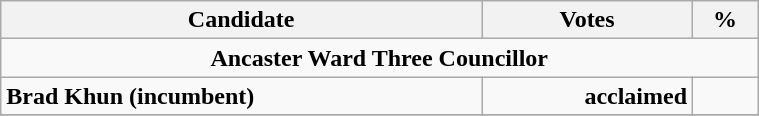<table class="wikitable" width="40%">
<tr>
<th>Candidate</th>
<th>Votes</th>
<th>%</th>
</tr>
<tr>
<td colspan="3" align="center"><strong>Ancaster Ward Three Councillor</strong></td>
</tr>
<tr>
<td align="left"><strong>Brad Khun (incumbent)</strong></td>
<td align="right"><strong>acclaimed</strong></td>
<td align="right"></td>
</tr>
<tr>
</tr>
</table>
